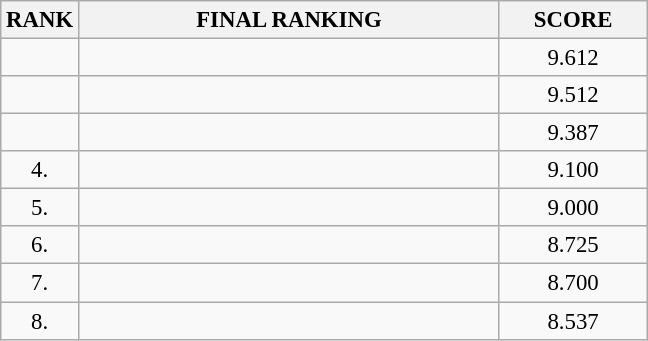<table class="wikitable" style="font-size:95%;">
<tr>
<th>RANK</th>
<th align="left" style="width: 18em">FINAL RANKING</th>
<th align="center" style="width: 6em">SCORE</th>
</tr>
<tr>
<td align="center"></td>
<td></td>
<td align="center">9.612</td>
</tr>
<tr>
<td align="center"></td>
<td></td>
<td align="center">9.512</td>
</tr>
<tr>
<td align="center"></td>
<td></td>
<td align="center">9.387</td>
</tr>
<tr>
<td align="center">4.</td>
<td></td>
<td align="center">9.100</td>
</tr>
<tr>
<td align="center">5.</td>
<td></td>
<td align="center">9.000</td>
</tr>
<tr>
<td align="center">6.</td>
<td></td>
<td align="center">8.725</td>
</tr>
<tr>
<td align="center">7.</td>
<td></td>
<td align="center">8.700</td>
</tr>
<tr>
<td align="center">8.</td>
<td></td>
<td align="center">8.537</td>
</tr>
</table>
